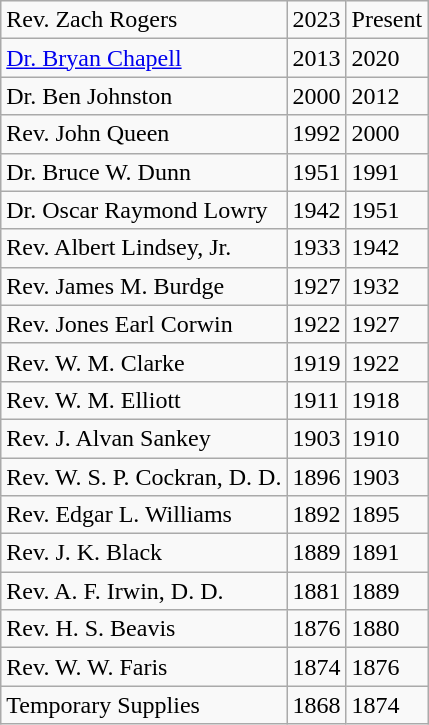<table class="wikitable">
<tr>
<td>Rev. Zach Rogers</td>
<td>2023</td>
<td>Present</td>
</tr>
<tr>
<td><a href='#'>Dr. Bryan Chapell</a></td>
<td>2013</td>
<td>2020</td>
</tr>
<tr>
<td>Dr. Ben Johnston</td>
<td>2000</td>
<td>2012</td>
</tr>
<tr>
<td>Rev. John Queen</td>
<td>1992</td>
<td>2000</td>
</tr>
<tr>
<td>Dr. Bruce W. Dunn</td>
<td>1951</td>
<td>1991</td>
</tr>
<tr>
<td>Dr. Oscar Raymond Lowry</td>
<td>1942</td>
<td>1951</td>
</tr>
<tr>
<td>Rev. Albert Lindsey, Jr.</td>
<td>1933</td>
<td>1942</td>
</tr>
<tr>
<td>Rev. James M. Burdge</td>
<td>1927</td>
<td>1932</td>
</tr>
<tr>
<td>Rev. Jones Earl Corwin</td>
<td>1922</td>
<td>1927</td>
</tr>
<tr>
<td>Rev. W. M. Clarke</td>
<td>1919</td>
<td>1922</td>
</tr>
<tr>
<td>Rev. W. M. Elliott</td>
<td>1911</td>
<td>1918</td>
</tr>
<tr>
<td>Rev. J. Alvan Sankey</td>
<td>1903</td>
<td>1910</td>
</tr>
<tr>
<td>Rev. W. S. P. Cockran, D. D.</td>
<td>1896</td>
<td>1903</td>
</tr>
<tr>
<td>Rev. Edgar L. Williams</td>
<td>1892</td>
<td>1895</td>
</tr>
<tr>
<td>Rev. J. K. Black</td>
<td>1889</td>
<td>1891</td>
</tr>
<tr>
<td>Rev. A. F. Irwin, D. D.</td>
<td>1881</td>
<td>1889</td>
</tr>
<tr>
<td>Rev. H. S. Beavis</td>
<td>1876</td>
<td>1880</td>
</tr>
<tr>
<td>Rev. W. W. Faris</td>
<td>1874</td>
<td>1876</td>
</tr>
<tr>
<td>Temporary Supplies</td>
<td>1868</td>
<td>1874</td>
</tr>
</table>
